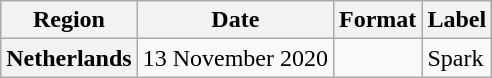<table class="wikitable plainrowheaders">
<tr>
<th scope="col">Region</th>
<th scope="col">Date</th>
<th scope="col">Format</th>
<th scope="col">Label</th>
</tr>
<tr>
<th scope="row">Netherlands</th>
<td>13 November 2020</td>
<td></td>
<td>Spark</td>
</tr>
</table>
